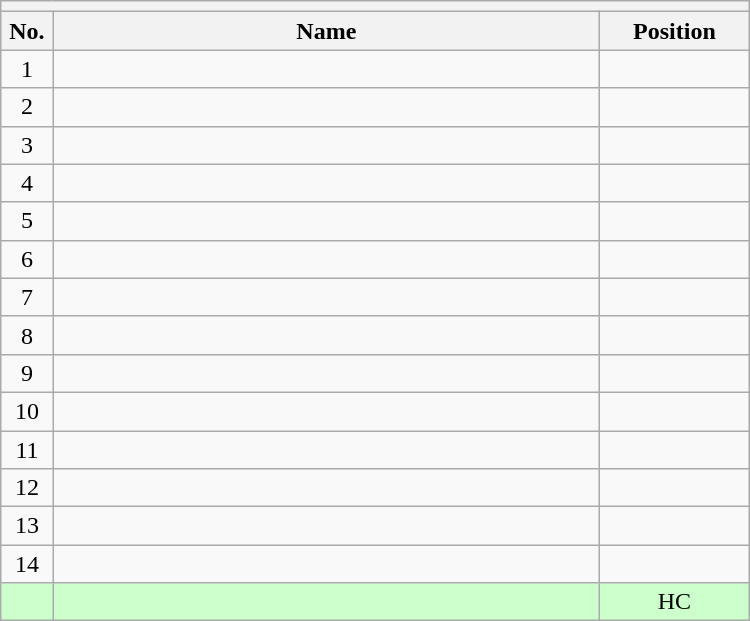<table class="wikitable mw-collapsible mw-collapsed" style="text-align:center; width:500px; border:none">
<tr>
<th style="text-align:center" colspan="3"></th>
</tr>
<tr>
<th style="width:7%">No.</th>
<th>Name</th>
<th style="width:20%">Position</th>
</tr>
<tr>
<td>1</td>
<td></td>
<td></td>
</tr>
<tr>
<td>2</td>
<td></td>
<td></td>
</tr>
<tr>
<td>3</td>
<td></td>
<td></td>
</tr>
<tr>
<td>4</td>
<td></td>
<td></td>
</tr>
<tr>
<td>5</td>
<td></td>
<td></td>
</tr>
<tr>
<td>6</td>
<td></td>
<td></td>
</tr>
<tr>
<td>7</td>
<td></td>
<td></td>
</tr>
<tr>
<td>8</td>
<td></td>
<td></td>
</tr>
<tr>
<td>9</td>
<td></td>
<td></td>
</tr>
<tr>
<td>10</td>
<td></td>
<td></td>
</tr>
<tr>
<td>11</td>
<td></td>
<td></td>
</tr>
<tr>
<td>12</td>
<td></td>
<td></td>
</tr>
<tr>
<td>13</td>
<td></td>
<td></td>
</tr>
<tr>
<td>14</td>
<td></td>
<td></td>
</tr>
<tr bgcolor=#CCFFCC>
<td></td>
<td></td>
<td>HC</td>
</tr>
</table>
